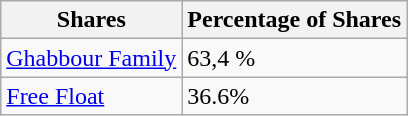<table class="wikitable sortable">
<tr>
<th>Shares</th>
<th>Percentage of Shares</th>
</tr>
<tr>
<td><a href='#'>Ghabbour Family</a></td>
<td>63,4 %</td>
</tr>
<tr>
<td><a href='#'>Free Float</a></td>
<td>36.6%</td>
</tr>
</table>
